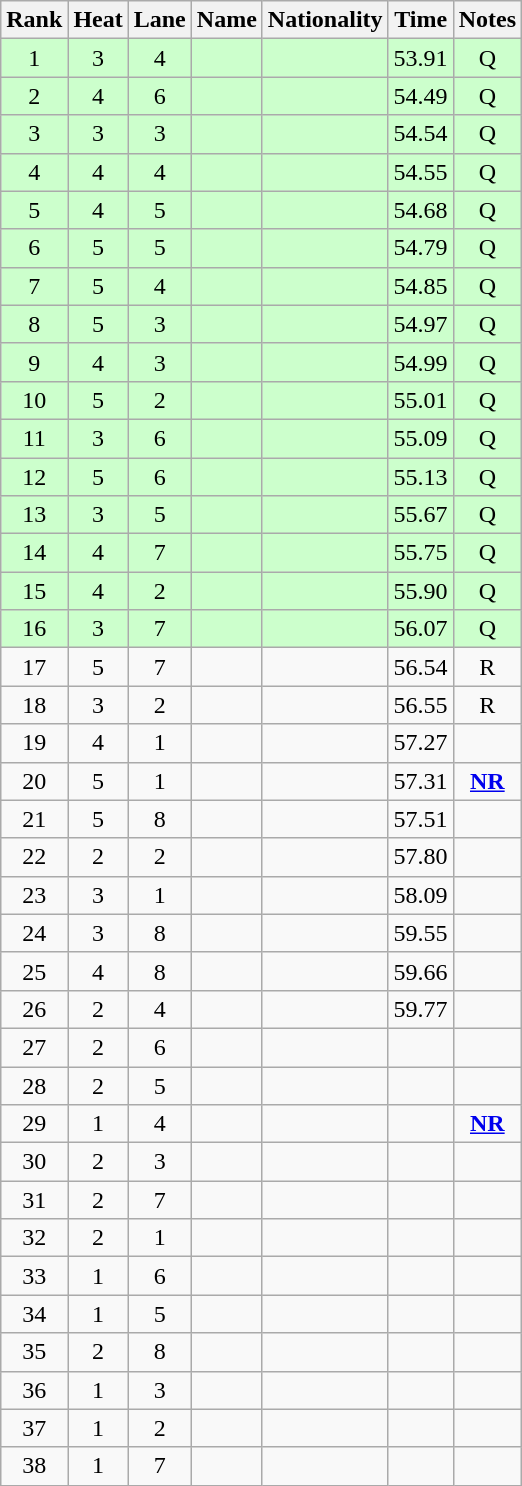<table class="wikitable sortable" style="text-align:center">
<tr>
<th>Rank</th>
<th>Heat</th>
<th>Lane</th>
<th>Name</th>
<th>Nationality</th>
<th>Time</th>
<th>Notes</th>
</tr>
<tr bgcolor=ccffcc>
<td>1</td>
<td>3</td>
<td>4</td>
<td align=left></td>
<td align=left></td>
<td>53.91</td>
<td>Q</td>
</tr>
<tr bgcolor=ccffcc>
<td>2</td>
<td>4</td>
<td>6</td>
<td align=left></td>
<td align=left></td>
<td>54.49</td>
<td>Q</td>
</tr>
<tr bgcolor=ccffcc>
<td>3</td>
<td>3</td>
<td>3</td>
<td align=left></td>
<td align=left></td>
<td>54.54</td>
<td>Q</td>
</tr>
<tr bgcolor=ccffcc>
<td>4</td>
<td>4</td>
<td>4</td>
<td align=left></td>
<td align=left></td>
<td>54.55</td>
<td>Q</td>
</tr>
<tr bgcolor=ccffcc>
<td>5</td>
<td>4</td>
<td>5</td>
<td align=left></td>
<td align=left></td>
<td>54.68</td>
<td>Q</td>
</tr>
<tr bgcolor=ccffcc>
<td>6</td>
<td>5</td>
<td>5</td>
<td align=left></td>
<td align=left></td>
<td>54.79</td>
<td>Q</td>
</tr>
<tr bgcolor=ccffcc>
<td>7</td>
<td>5</td>
<td>4</td>
<td align=left></td>
<td align=left></td>
<td>54.85</td>
<td>Q</td>
</tr>
<tr bgcolor=ccffcc>
<td>8</td>
<td>5</td>
<td>3</td>
<td align=left></td>
<td align=left></td>
<td>54.97</td>
<td>Q</td>
</tr>
<tr bgcolor=ccffcc>
<td>9</td>
<td>4</td>
<td>3</td>
<td align=left></td>
<td align=left></td>
<td>54.99</td>
<td>Q</td>
</tr>
<tr bgcolor=ccffcc>
<td>10</td>
<td>5</td>
<td>2</td>
<td align=left></td>
<td align=left></td>
<td>55.01</td>
<td>Q</td>
</tr>
<tr bgcolor=ccffcc>
<td>11</td>
<td>3</td>
<td>6</td>
<td align=left></td>
<td align=left></td>
<td>55.09</td>
<td>Q</td>
</tr>
<tr bgcolor=ccffcc>
<td>12</td>
<td>5</td>
<td>6</td>
<td align=left></td>
<td align=left></td>
<td>55.13</td>
<td>Q</td>
</tr>
<tr bgcolor=ccffcc>
<td>13</td>
<td>3</td>
<td>5</td>
<td align=left></td>
<td align=left></td>
<td>55.67</td>
<td>Q</td>
</tr>
<tr bgcolor=ccffcc>
<td>14</td>
<td>4</td>
<td>7</td>
<td align=left></td>
<td align=left></td>
<td>55.75</td>
<td>Q</td>
</tr>
<tr bgcolor=ccffcc>
<td>15</td>
<td>4</td>
<td>2</td>
<td align=left></td>
<td align=left></td>
<td>55.90</td>
<td>Q</td>
</tr>
<tr bgcolor=ccffcc>
<td>16</td>
<td>3</td>
<td>7</td>
<td align=left></td>
<td align=left></td>
<td>56.07</td>
<td>Q</td>
</tr>
<tr>
<td>17</td>
<td>5</td>
<td>7</td>
<td align=left></td>
<td align=left></td>
<td>56.54</td>
<td>R</td>
</tr>
<tr>
<td>18</td>
<td>3</td>
<td>2</td>
<td align=left></td>
<td align=left></td>
<td>56.55</td>
<td>R</td>
</tr>
<tr>
<td>19</td>
<td>4</td>
<td>1</td>
<td align=left></td>
<td align=left></td>
<td>57.27</td>
<td></td>
</tr>
<tr>
<td>20</td>
<td>5</td>
<td>1</td>
<td align=left></td>
<td align=left></td>
<td>57.31</td>
<td><strong><a href='#'>NR</a></strong></td>
</tr>
<tr>
<td>21</td>
<td>5</td>
<td>8</td>
<td align=left></td>
<td align=left></td>
<td>57.51</td>
<td></td>
</tr>
<tr>
<td>22</td>
<td>2</td>
<td>2</td>
<td align=left></td>
<td align=left></td>
<td>57.80</td>
<td></td>
</tr>
<tr>
<td>23</td>
<td>3</td>
<td>1</td>
<td align=left></td>
<td align=left></td>
<td>58.09</td>
<td></td>
</tr>
<tr>
<td>24</td>
<td>3</td>
<td>8</td>
<td align=left></td>
<td align=left></td>
<td>59.55</td>
<td></td>
</tr>
<tr>
<td>25</td>
<td>4</td>
<td>8</td>
<td align=left></td>
<td align=left></td>
<td>59.66</td>
<td></td>
</tr>
<tr>
<td>26</td>
<td>2</td>
<td>4</td>
<td align=left></td>
<td align=left></td>
<td>59.77</td>
<td></td>
</tr>
<tr>
<td>27</td>
<td>2</td>
<td>6</td>
<td align=left></td>
<td align=left></td>
<td></td>
<td></td>
</tr>
<tr>
<td>28</td>
<td>2</td>
<td>5</td>
<td align=left></td>
<td align=left></td>
<td></td>
<td></td>
</tr>
<tr>
<td>29</td>
<td>1</td>
<td>4</td>
<td align=left></td>
<td align=left></td>
<td></td>
<td><strong><a href='#'>NR</a></strong></td>
</tr>
<tr>
<td>30</td>
<td>2</td>
<td>3</td>
<td align=left></td>
<td align=left></td>
<td></td>
<td></td>
</tr>
<tr>
<td>31</td>
<td>2</td>
<td>7</td>
<td align=left></td>
<td align=left></td>
<td></td>
<td></td>
</tr>
<tr>
<td>32</td>
<td>2</td>
<td>1</td>
<td align=left></td>
<td align=left></td>
<td></td>
<td></td>
</tr>
<tr>
<td>33</td>
<td>1</td>
<td>6</td>
<td align=left></td>
<td align=left></td>
<td></td>
<td></td>
</tr>
<tr>
<td>34</td>
<td>1</td>
<td>5</td>
<td align=left></td>
<td align=left></td>
<td></td>
<td></td>
</tr>
<tr>
<td>35</td>
<td>2</td>
<td>8</td>
<td align=left></td>
<td align=left></td>
<td></td>
<td></td>
</tr>
<tr>
<td>36</td>
<td>1</td>
<td>3</td>
<td align=left></td>
<td align=left></td>
<td></td>
<td></td>
</tr>
<tr>
<td>37</td>
<td>1</td>
<td>2</td>
<td align=left></td>
<td align=left></td>
<td></td>
<td></td>
</tr>
<tr>
<td>38</td>
<td>1</td>
<td>7</td>
<td align=left></td>
<td align=left></td>
<td></td>
<td></td>
</tr>
</table>
